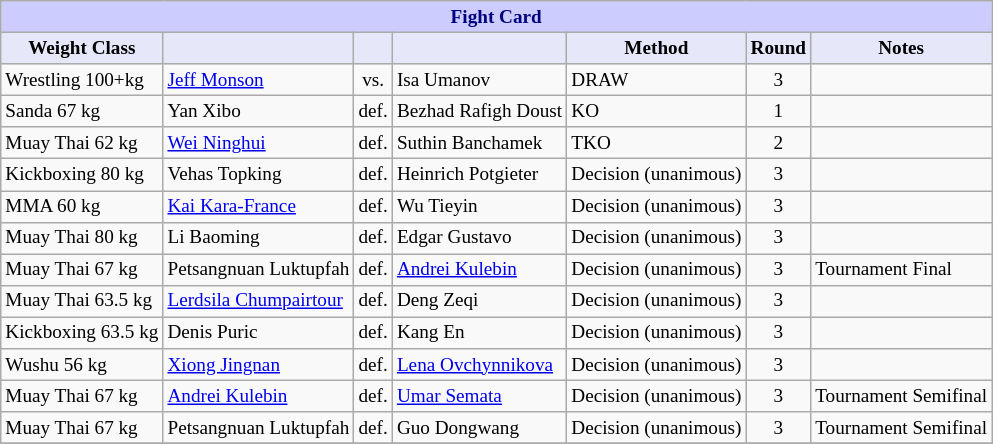<table class="wikitable" style="font-size: 80%;">
<tr>
<th colspan="8" style="background-color: #ccf; color: #000080; text-align: center;"><strong>Fight Card</strong></th>
</tr>
<tr>
<th colspan="1" style="background-color: #E6E8FA; color: #000000; text-align: center;">Weight Class</th>
<th colspan="1" style="background-color: #E6E8FA; color: #000000; text-align: center;"></th>
<th colspan="1" style="background-color: #E6E8FA; color: #000000; text-align: center;"></th>
<th colspan="1" style="background-color: #E6E8FA; color: #000000; text-align: center;"></th>
<th colspan="1" style="background-color: #E6E8FA; color: #000000; text-align: center;">Method</th>
<th colspan="1" style="background-color: #E6E8FA; color: #000000; text-align: center;">Round</th>
<th colspan="1" style="background-color: #E6E8FA; color: #000000; text-align: center;">Notes</th>
</tr>
<tr>
<td>Wrestling 100+kg</td>
<td> <a href='#'>Jeff Monson</a></td>
<td align=center>vs.</td>
<td> Isa Umanov</td>
<td>DRAW</td>
<td align=center>3</td>
<td></td>
</tr>
<tr>
<td>Sanda 67 kg</td>
<td> Yan Xibo</td>
<td align=center>def.</td>
<td> Bezhad Rafigh Doust</td>
<td>KO</td>
<td align=center>1</td>
<td></td>
</tr>
<tr>
<td>Muay Thai 62 kg</td>
<td> <a href='#'>Wei Ninghui</a></td>
<td align=center>def.</td>
<td> Suthin Banchamek</td>
<td>TKO</td>
<td align=center>2</td>
<td></td>
</tr>
<tr>
<td>Kickboxing 80 kg</td>
<td> Vehas Topking</td>
<td align=center>def.</td>
<td> Heinrich Potgieter</td>
<td>Decision (unanimous)</td>
<td align=center>3</td>
<td></td>
</tr>
<tr>
<td>MMA 60 kg</td>
<td> <a href='#'>Kai Kara-France</a></td>
<td align=center>def.</td>
<td> Wu Tieyin</td>
<td>Decision (unanimous)</td>
<td align=center>3</td>
<td></td>
</tr>
<tr>
<td>Muay Thai 80 kg</td>
<td> Li Baoming</td>
<td align=center>def.</td>
<td> Edgar Gustavo</td>
<td>Decision (unanimous)</td>
<td align=center>3</td>
<td></td>
</tr>
<tr>
<td>Muay Thai 67 kg</td>
<td> Petsangnuan Luktupfah</td>
<td align=center>def.</td>
<td> <a href='#'>Andrei Kulebin</a></td>
<td>Decision (unanimous)</td>
<td align=center>3</td>
<td>Tournament Final</td>
</tr>
<tr>
<td>Muay Thai 63.5 kg</td>
<td> <a href='#'>Lerdsila Chumpairtour</a></td>
<td align=center>def.</td>
<td> Deng Zeqi</td>
<td>Decision (unanimous)</td>
<td align=center>3</td>
<td></td>
</tr>
<tr>
<td>Kickboxing 63.5 kg</td>
<td> Denis Puric</td>
<td align=center>def.</td>
<td> Kang En</td>
<td>Decision (unanimous)</td>
<td align=center>3</td>
<td></td>
</tr>
<tr>
<td>Wushu 56 kg</td>
<td> <a href='#'>Xiong Jingnan</a></td>
<td align=center>def.</td>
<td> <a href='#'>Lena Ovchynnikova</a></td>
<td>Decision (unanimous)</td>
<td align=center>3</td>
<td></td>
</tr>
<tr>
<td>Muay Thai 67 kg</td>
<td> <a href='#'>Andrei Kulebin</a></td>
<td align=center>def.</td>
<td> <a href='#'>Umar Semata</a></td>
<td>Decision (unanimous)</td>
<td align=center>3</td>
<td>Tournament Semifinal</td>
</tr>
<tr>
<td>Muay Thai 67 kg</td>
<td> Petsangnuan Luktupfah</td>
<td align=center>def.</td>
<td> Guo Dongwang</td>
<td>Decision (unanimous)</td>
<td align=center>3</td>
<td>Tournament Semifinal</td>
</tr>
<tr>
</tr>
</table>
